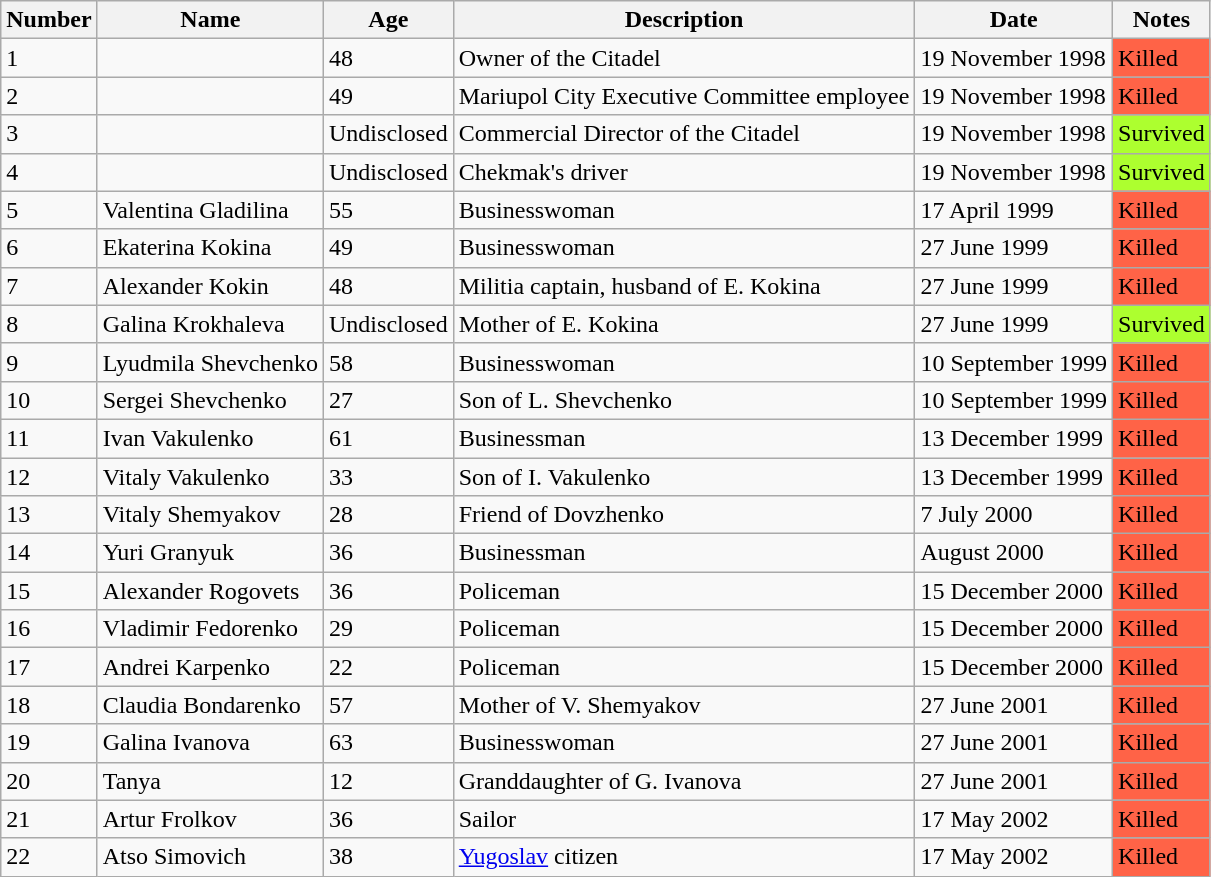<table class="wikitable sortable" style="margin-bottom: 34px;">
<tr>
<th>Number</th>
<th>Name</th>
<th>Age</th>
<th>Description</th>
<th>Date</th>
<th>Notes</th>
</tr>
<tr>
<td>1</td>
<td></td>
<td>48</td>
<td>Owner of the Citadel</td>
<td>19 November 1998</td>
<td style="background:#FF6347">Killed</td>
</tr>
<tr>
<td>2</td>
<td></td>
<td>49</td>
<td>Mariupol City Executive Committee employee</td>
<td>19 November 1998</td>
<td style="background:#FF6347">Killed</td>
</tr>
<tr>
<td>3</td>
<td></td>
<td>Undisclosed</td>
<td>Commercial Director of the Citadel</td>
<td>19 November 1998</td>
<td style="background:#ADFF2F">Survived</td>
</tr>
<tr>
<td>4</td>
<td></td>
<td>Undisclosed</td>
<td>Chekmak's driver</td>
<td>19 November 1998</td>
<td style="background:#ADFF2F">Survived</td>
</tr>
<tr>
<td>5</td>
<td>Valentina Gladilina</td>
<td>55</td>
<td>Businesswoman</td>
<td>17 April 1999</td>
<td style="background:#FF6347">Killed</td>
</tr>
<tr>
<td>6</td>
<td>Ekaterina Kokina</td>
<td>49</td>
<td>Businesswoman</td>
<td>27 June 1999</td>
<td style="background:#FF6347">Killed</td>
</tr>
<tr>
<td>7</td>
<td>Alexander Kokin</td>
<td>48</td>
<td>Militia captain, husband of E. Kokina</td>
<td>27 June 1999</td>
<td style="background:#FF6347">Killed</td>
</tr>
<tr>
<td>8</td>
<td>Galina Krokhaleva</td>
<td>Undisclosed</td>
<td>Mother of E. Kokina</td>
<td>27 June 1999</td>
<td style="background:#ADFF2F">Survived</td>
</tr>
<tr>
<td>9</td>
<td>Lyudmila Shevchenko</td>
<td>58</td>
<td>Businesswoman</td>
<td>10 September 1999</td>
<td style="background:#FF6347">Killed</td>
</tr>
<tr>
<td>10</td>
<td>Sergei Shevchenko</td>
<td>27</td>
<td>Son of L. Shevchenko</td>
<td>10 September 1999</td>
<td style="background:#FF6347">Killed</td>
</tr>
<tr>
<td>11</td>
<td>Ivan Vakulenko</td>
<td>61</td>
<td>Businessman</td>
<td>13 December 1999</td>
<td style="background:#FF6347">Killed</td>
</tr>
<tr>
<td>12</td>
<td>Vitaly Vakulenko</td>
<td>33</td>
<td>Son of I. Vakulenko</td>
<td>13 December 1999</td>
<td style="background:#FF6347">Killed</td>
</tr>
<tr>
<td>13</td>
<td>Vitaly Shemyakov</td>
<td>28</td>
<td>Friend of Dovzhenko</td>
<td>7 July 2000</td>
<td style="background:#FF6347">Killed</td>
</tr>
<tr>
<td>14</td>
<td>Yuri Granyuk</td>
<td>36</td>
<td>Businessman</td>
<td>August 2000</td>
<td style="background:#FF6347">Killed</td>
</tr>
<tr>
<td>15</td>
<td>Alexander Rogovets</td>
<td>36</td>
<td>Policeman</td>
<td>15 December 2000</td>
<td style="background:#FF6347">Killed</td>
</tr>
<tr>
<td>16</td>
<td>Vladimir Fedorenko</td>
<td>29</td>
<td>Policeman</td>
<td>15 December 2000</td>
<td style="background:#FF6347">Killed</td>
</tr>
<tr>
<td>17</td>
<td>Andrei Karpenko</td>
<td>22</td>
<td>Policeman</td>
<td>15 December 2000</td>
<td style="background:#FF6347">Killed</td>
</tr>
<tr>
<td>18</td>
<td>Claudia Bondarenko</td>
<td>57</td>
<td>Mother of V. Shemyakov</td>
<td>27 June 2001</td>
<td style="background:#FF6347">Killed</td>
</tr>
<tr>
<td>19</td>
<td>Galina Ivanova</td>
<td>63</td>
<td>Businesswoman</td>
<td>27 June 2001</td>
<td style="background:#FF6347">Killed</td>
</tr>
<tr>
<td>20</td>
<td>Tanya</td>
<td>12</td>
<td>Granddaughter of G. Ivanova</td>
<td>27 June 2001</td>
<td style="background:#FF6347">Killed</td>
</tr>
<tr>
<td>21</td>
<td>Artur Frolkov</td>
<td>36</td>
<td>Sailor</td>
<td>17 May 2002</td>
<td style="background:#FF6347">Killed</td>
</tr>
<tr>
<td>22</td>
<td>Atso Simovich</td>
<td>38</td>
<td><a href='#'>Yugoslav</a> citizen</td>
<td>17 May 2002</td>
<td style="background:#FF6347">Killed</td>
</tr>
</table>
